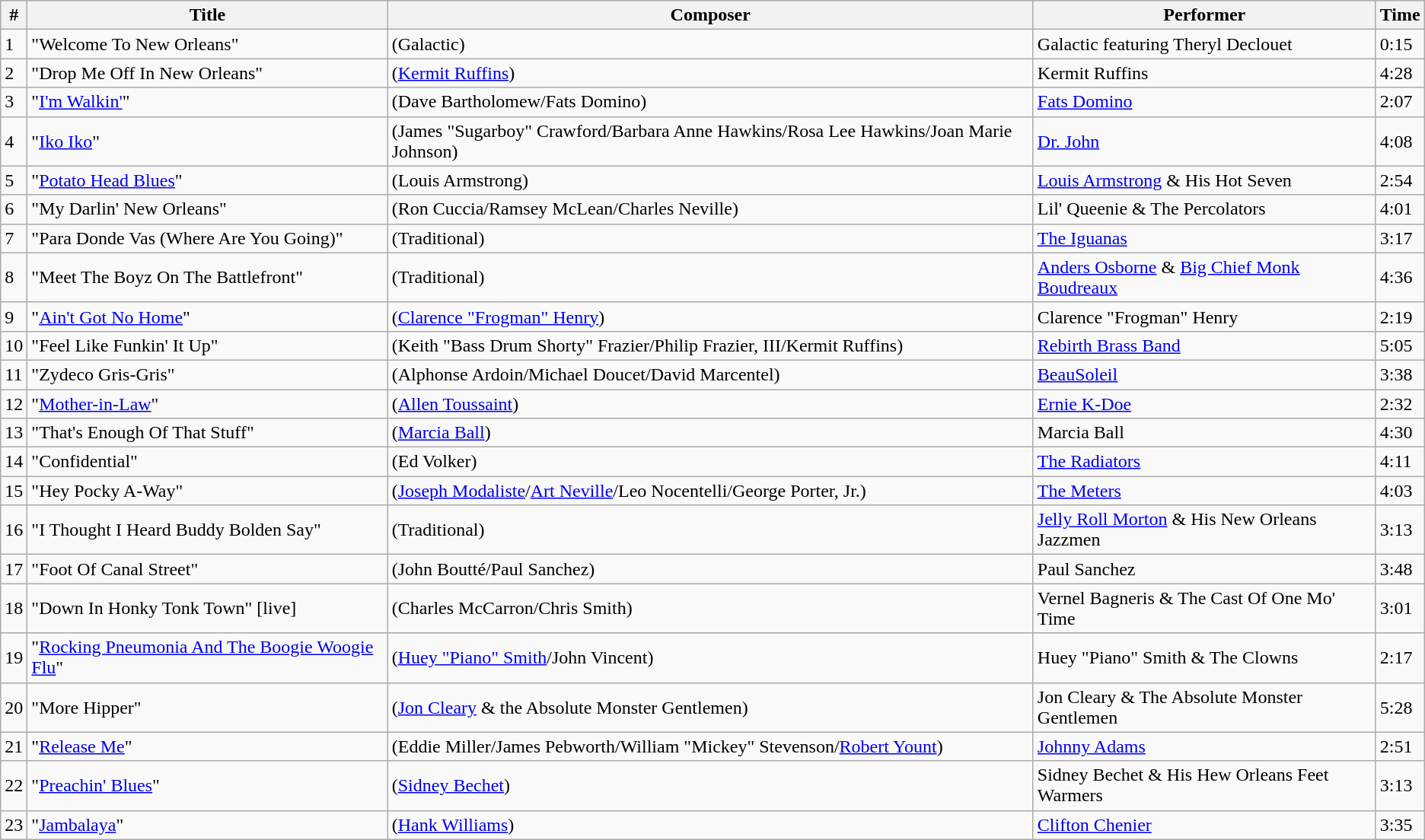<table class="wikitable">
<tr>
<th>#</th>
<th>Title</th>
<th>Composer</th>
<th>Performer</th>
<th>Time</th>
</tr>
<tr>
<td>1</td>
<td>"Welcome To New Orleans"</td>
<td>(Galactic)</td>
<td>Galactic featuring Theryl Declouet</td>
<td>0:15</td>
</tr>
<tr>
<td>2</td>
<td>"Drop Me Off In New Orleans"</td>
<td>(<a href='#'>Kermit Ruffins</a>)</td>
<td>Kermit Ruffins</td>
<td>4:28</td>
</tr>
<tr>
<td>3</td>
<td>"<a href='#'>I'm Walkin'</a>"</td>
<td>(Dave Bartholomew/Fats Domino)</td>
<td><a href='#'>Fats Domino</a></td>
<td>2:07</td>
</tr>
<tr>
<td>4</td>
<td>"<a href='#'>Iko Iko</a>"</td>
<td>(James "Sugarboy" Crawford/Barbara Anne Hawkins/Rosa Lee Hawkins/Joan Marie Johnson)</td>
<td><a href='#'>Dr. John</a></td>
<td>4:08</td>
</tr>
<tr>
<td>5</td>
<td>"<a href='#'>Potato Head Blues</a>"</td>
<td>(Louis Armstrong)</td>
<td><a href='#'>Louis Armstrong</a> & His Hot Seven</td>
<td>2:54</td>
</tr>
<tr>
<td>6</td>
<td>"My Darlin' New Orleans"</td>
<td>(Ron Cuccia/Ramsey McLean/Charles Neville)</td>
<td>Lil' Queenie & The Percolators</td>
<td>4:01</td>
</tr>
<tr>
<td>7</td>
<td>"Para Donde Vas (Where Are You Going)"</td>
<td>(Traditional)</td>
<td><a href='#'>The Iguanas</a></td>
<td>3:17</td>
</tr>
<tr>
<td>8</td>
<td>"Meet The Boyz On The Battlefront"</td>
<td>(Traditional)</td>
<td><a href='#'>Anders Osborne</a> & <a href='#'>Big Chief Monk Boudreaux</a></td>
<td>4:36</td>
</tr>
<tr>
<td>9</td>
<td>"<a href='#'>Ain't Got No Home</a>"</td>
<td>(<a href='#'>Clarence "Frogman" Henry</a>)</td>
<td>Clarence "Frogman" Henry</td>
<td>2:19</td>
</tr>
<tr>
<td>10</td>
<td>"Feel Like Funkin' It Up"</td>
<td>(Keith "Bass Drum Shorty" Frazier/Philip Frazier, III/Kermit Ruffins)</td>
<td><a href='#'>Rebirth Brass Band</a></td>
<td>5:05</td>
</tr>
<tr>
<td>11</td>
<td>"Zydeco Gris-Gris"</td>
<td>(Alphonse Ardoin/Michael Doucet/David Marcentel)</td>
<td><a href='#'>BeauSoleil</a></td>
<td>3:38</td>
</tr>
<tr>
<td>12</td>
<td>"<a href='#'>Mother-in-Law</a>"</td>
<td>(<a href='#'>Allen Toussaint</a>)</td>
<td><a href='#'>Ernie K-Doe</a></td>
<td>2:32</td>
</tr>
<tr>
<td>13</td>
<td>"That's Enough Of That Stuff"</td>
<td>(<a href='#'>Marcia Ball</a>)</td>
<td>Marcia Ball</td>
<td>4:30</td>
</tr>
<tr>
<td>14</td>
<td>"Confidential"</td>
<td>(Ed Volker)</td>
<td><a href='#'>The Radiators</a></td>
<td>4:11</td>
</tr>
<tr>
<td>15</td>
<td>"Hey Pocky A-Way"</td>
<td>(<a href='#'>Joseph Modaliste</a>/<a href='#'>Art Neville</a>/Leo Nocentelli/George Porter, Jr.)</td>
<td><a href='#'>The Meters</a></td>
<td>4:03</td>
</tr>
<tr>
<td>16</td>
<td>"I Thought I Heard Buddy Bolden Say"</td>
<td>(Traditional)</td>
<td><a href='#'>Jelly Roll Morton</a> & His New Orleans Jazzmen</td>
<td>3:13</td>
</tr>
<tr>
<td>17</td>
<td>"Foot Of Canal Street"</td>
<td>(John Boutté/Paul Sanchez)</td>
<td>Paul Sanchez</td>
<td>3:48</td>
</tr>
<tr>
<td>18</td>
<td>"Down In Honky Tonk Town" [live]</td>
<td>(Charles McCarron/Chris Smith)</td>
<td>Vernel Bagneris & The Cast Of One Mo' Time</td>
<td>3:01</td>
</tr>
<tr>
<td>19</td>
<td>"<a href='#'>Rocking Pneumonia And The Boogie Woogie Flu</a>"</td>
<td>(<a href='#'>Huey "Piano" Smith</a>/John Vincent)</td>
<td>Huey "Piano" Smith & The Clowns</td>
<td>2:17</td>
</tr>
<tr>
<td>20</td>
<td>"More Hipper"</td>
<td>(<a href='#'>Jon Cleary</a> & the Absolute Monster Gentlemen)</td>
<td>Jon Cleary & The Absolute Monster Gentlemen</td>
<td>5:28</td>
</tr>
<tr>
<td>21</td>
<td>"<a href='#'>Release Me</a>"</td>
<td>(Eddie Miller/James Pebworth/William "Mickey" Stevenson/<a href='#'>Robert Yount</a>)</td>
<td><a href='#'>Johnny Adams</a></td>
<td>2:51</td>
</tr>
<tr>
<td>22</td>
<td>"<a href='#'>Preachin' Blues</a>"</td>
<td>(<a href='#'>Sidney Bechet</a>)</td>
<td>Sidney Bechet & His Hew Orleans Feet Warmers</td>
<td>3:13</td>
</tr>
<tr>
<td>23</td>
<td>"<a href='#'>Jambalaya</a>"</td>
<td>(<a href='#'>Hank Williams</a>)</td>
<td><a href='#'>Clifton Chenier</a></td>
<td>3:35</td>
</tr>
</table>
